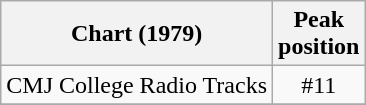<table class="wikitable">
<tr>
<th>Chart (1979)</th>
<th>Peak<br>position</th>
</tr>
<tr>
<td>CMJ College Radio Tracks</td>
<td align="center">#11</td>
</tr>
<tr>
</tr>
</table>
